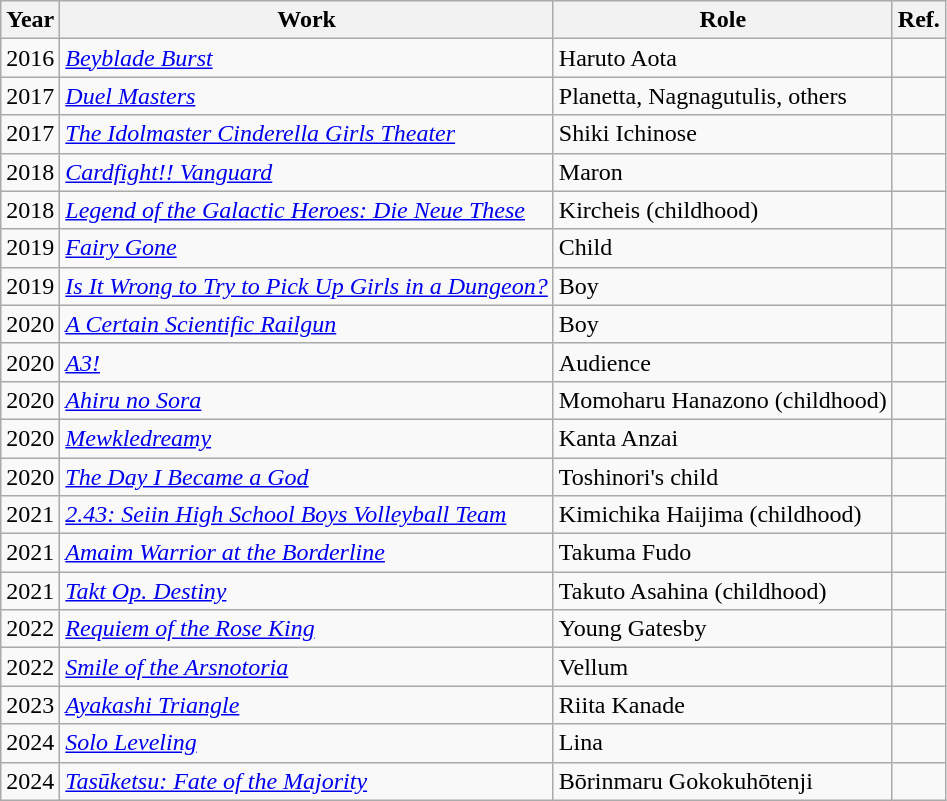<table class="wikitable sortable plainrowheaders">
<tr>
<th scope="col">Year</th>
<th scope="col">Work</th>
<th scope="col">Role</th>
<th scope="col" class="unsortable">Ref.</th>
</tr>
<tr>
<td>2016</td>
<td><em><a href='#'>Beyblade Burst</a></em></td>
<td>Haruto Aota</td>
<td></td>
</tr>
<tr>
<td>2017</td>
<td><em><a href='#'>Duel Masters</a></em></td>
<td>Planetta, Nagnagutulis, others</td>
<td></td>
</tr>
<tr>
<td>2017</td>
<td><em><a href='#'>The Idolmaster Cinderella Girls Theater</a></em></td>
<td>Shiki Ichinose</td>
<td></td>
</tr>
<tr>
<td>2018</td>
<td><em><a href='#'>Cardfight!! Vanguard</a></em></td>
<td>Maron</td>
<td></td>
</tr>
<tr>
<td>2018</td>
<td><em><a href='#'>Legend of the Galactic Heroes: Die Neue These</a></em></td>
<td>Kircheis (childhood)</td>
<td></td>
</tr>
<tr>
<td>2019</td>
<td><em><a href='#'>Fairy Gone</a></em></td>
<td>Child</td>
<td></td>
</tr>
<tr>
<td>2019</td>
<td><em><a href='#'>Is It Wrong to Try to Pick Up Girls in a Dungeon?</a></em></td>
<td>Boy</td>
<td></td>
</tr>
<tr>
<td>2020</td>
<td><em><a href='#'>A Certain Scientific Railgun</a></em></td>
<td>Boy</td>
<td></td>
</tr>
<tr>
<td>2020</td>
<td><em><a href='#'>A3!</a></em></td>
<td>Audience</td>
<td></td>
</tr>
<tr>
<td>2020</td>
<td><em><a href='#'>Ahiru no Sora</a></em></td>
<td>Momoharu Hanazono (childhood)</td>
<td></td>
</tr>
<tr>
<td>2020</td>
<td><em><a href='#'>Mewkledreamy</a></em></td>
<td>Kanta Anzai</td>
<td></td>
</tr>
<tr>
<td>2020</td>
<td><em><a href='#'>The Day I Became a God</a></em></td>
<td>Toshinori's child</td>
<td></td>
</tr>
<tr>
<td>2021</td>
<td><em><a href='#'>2.43: Seiin High School Boys Volleyball Team</a></em></td>
<td>Kimichika Haijima (childhood)</td>
<td></td>
</tr>
<tr>
<td>2021</td>
<td><em><a href='#'>Amaim Warrior at the Borderline</a></em></td>
<td>Takuma Fudo</td>
<td></td>
</tr>
<tr>
<td>2021</td>
<td><em><a href='#'>Takt Op. Destiny</a></em></td>
<td>Takuto Asahina (childhood)</td>
<td></td>
</tr>
<tr>
<td>2022</td>
<td><em><a href='#'>Requiem of the Rose King</a></em></td>
<td>Young Gatesby</td>
<td></td>
</tr>
<tr>
<td>2022</td>
<td><em><a href='#'>Smile of the Arsnotoria</a></em></td>
<td>Vellum</td>
<td></td>
</tr>
<tr>
<td>2023</td>
<td><em><a href='#'>Ayakashi Triangle</a></em></td>
<td>Riita Kanade</td>
<td></td>
</tr>
<tr>
<td>2024</td>
<td><em><a href='#'>Solo Leveling</a></em></td>
<td>Lina</td>
<td></td>
</tr>
<tr>
<td>2024</td>
<td><em><a href='#'>Tasūketsu: Fate of the Majority</a></em></td>
<td>Bōrinmaru Gokokuhōtenji</td>
<td></td>
</tr>
</table>
